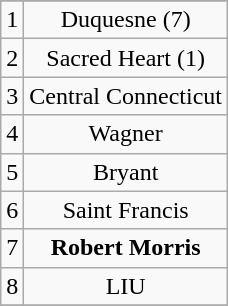<table class="wikitable">
<tr align="center">
</tr>
<tr align="center">
<td>1</td>
<td>Duquesne (7)</td>
</tr>
<tr align="center">
<td>2</td>
<td>Sacred Heart (1)</td>
</tr>
<tr align="center">
<td>3</td>
<td>Central Connecticut</td>
</tr>
<tr align="center">
<td>4</td>
<td>Wagner</td>
</tr>
<tr align="center">
<td>5</td>
<td>Bryant</td>
</tr>
<tr align="center">
<td>6</td>
<td>Saint Francis</td>
</tr>
<tr align="center">
<td>7</td>
<td><strong>Robert Morris</strong></td>
</tr>
<tr align="center">
<td>8</td>
<td>LIU</td>
</tr>
<tr>
</tr>
</table>
